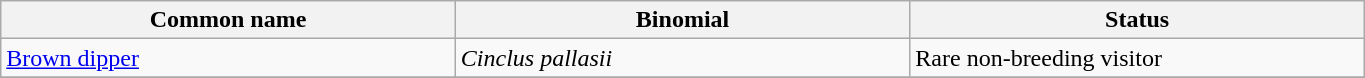<table width=72% class="wikitable">
<tr>
<th width=24%>Common name</th>
<th width=24%>Binomial</th>
<th width=24%>Status</th>
</tr>
<tr>
<td><a href='#'>Brown dipper</a></td>
<td><em>Cinclus pallasii</em></td>
<td>Rare non-breeding visitor</td>
</tr>
<tr>
</tr>
</table>
